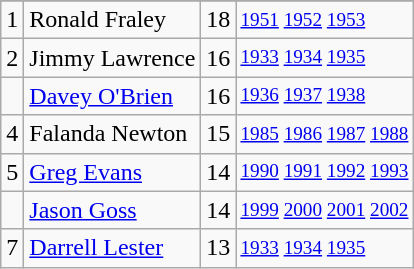<table class="wikitable">
<tr>
</tr>
<tr>
<td>1</td>
<td>Ronald Fraley</td>
<td>18</td>
<td style="font-size:80%;"><a href='#'>1951</a> <a href='#'>1952</a> <a href='#'>1953</a></td>
</tr>
<tr>
<td>2</td>
<td>Jimmy Lawrence</td>
<td>16</td>
<td style="font-size:80%;"><a href='#'>1933</a> <a href='#'>1934</a> <a href='#'>1935</a></td>
</tr>
<tr>
<td></td>
<td><a href='#'>Davey O'Brien</a></td>
<td>16</td>
<td style="font-size:80%;"><a href='#'>1936</a> <a href='#'>1937</a> <a href='#'>1938</a></td>
</tr>
<tr>
<td>4</td>
<td>Falanda Newton</td>
<td>15</td>
<td style="font-size:80%;"><a href='#'>1985</a> <a href='#'>1986</a> <a href='#'>1987</a> <a href='#'>1988</a></td>
</tr>
<tr>
<td>5</td>
<td><a href='#'>Greg Evans</a></td>
<td>14</td>
<td style="font-size:80%;"><a href='#'>1990</a> <a href='#'>1991</a> <a href='#'>1992</a> <a href='#'>1993</a></td>
</tr>
<tr>
<td></td>
<td><a href='#'>Jason Goss</a></td>
<td>14</td>
<td style="font-size:80%;"><a href='#'>1999</a> <a href='#'>2000</a> <a href='#'>2001</a> <a href='#'>2002</a></td>
</tr>
<tr>
<td>7</td>
<td><a href='#'>Darrell Lester</a></td>
<td>13</td>
<td style="font-size:80%;"><a href='#'>1933</a> <a href='#'>1934</a> <a href='#'>1935</a></td>
</tr>
</table>
